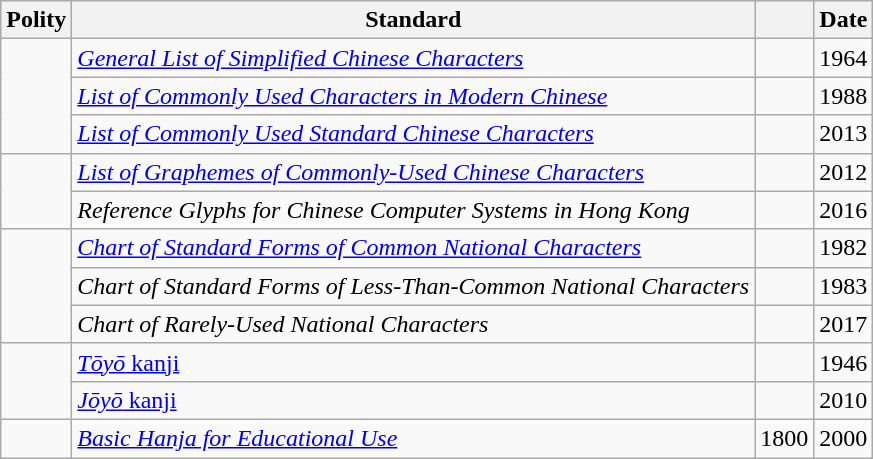<table class="wikitable sortable">
<tr>
<th scope="col">Polity</th>
<th scope="col">Standard</th>
<th scope="col"></th>
<th scope="col">Date</th>
</tr>
<tr>
<td scope="rowgroup" rowspan="3"></td>
<td scope="row"><em><a href='#'>General List of Simplified Chinese Characters</a></em></td>
<td></td>
<td>1964</td>
</tr>
<tr>
<td scope="row"><em><a href='#'>List of Commonly Used Characters in Modern Chinese</a></em></td>
<td></td>
<td>1988</td>
</tr>
<tr>
<td scope="row"><em><a href='#'>List of Commonly Used Standard Chinese Characters</a></em></td>
<td></td>
<td>2013</td>
</tr>
<tr>
<td rowspan="2" scope="row"></td>
<td><em><a href='#'>List of Graphemes of Commonly-Used Chinese Characters</a></em></td>
<td></td>
<td>2012</td>
</tr>
<tr>
<td><em>Reference Glyphs for Chinese Computer Systems in Hong Kong</em></td>
<td></td>
<td>2016</td>
</tr>
<tr>
<td rowspan="3" scope="row"></td>
<td><em><a href='#'>Chart of Standard Forms of Common National Characters</a></em></td>
<td></td>
<td>1982</td>
</tr>
<tr>
<td scope="row"><em>Chart of Standard Forms of Less-Than-Common National Characters</em></td>
<td></td>
<td>1983</td>
</tr>
<tr>
<td scope="row"><em>Chart of Rarely-Used National Characters</em></td>
<td></td>
<td>2017</td>
</tr>
<tr>
<td scope="rowgroup" rowspan="2"></td>
<td scope="row"><a href='#'><em>Tōyō</em> kanji</a></td>
<td></td>
<td>1946</td>
</tr>
<tr>
<td scope="row"><a href='#'><em>Jōyō</em> kanji</a></td>
<td></td>
<td>2010</td>
</tr>
<tr>
<td scope="row"></td>
<td><em><a href='#'>Basic Hanja for Educational Use</a></em></td>
<td>1800</td>
<td>2000</td>
</tr>
</table>
